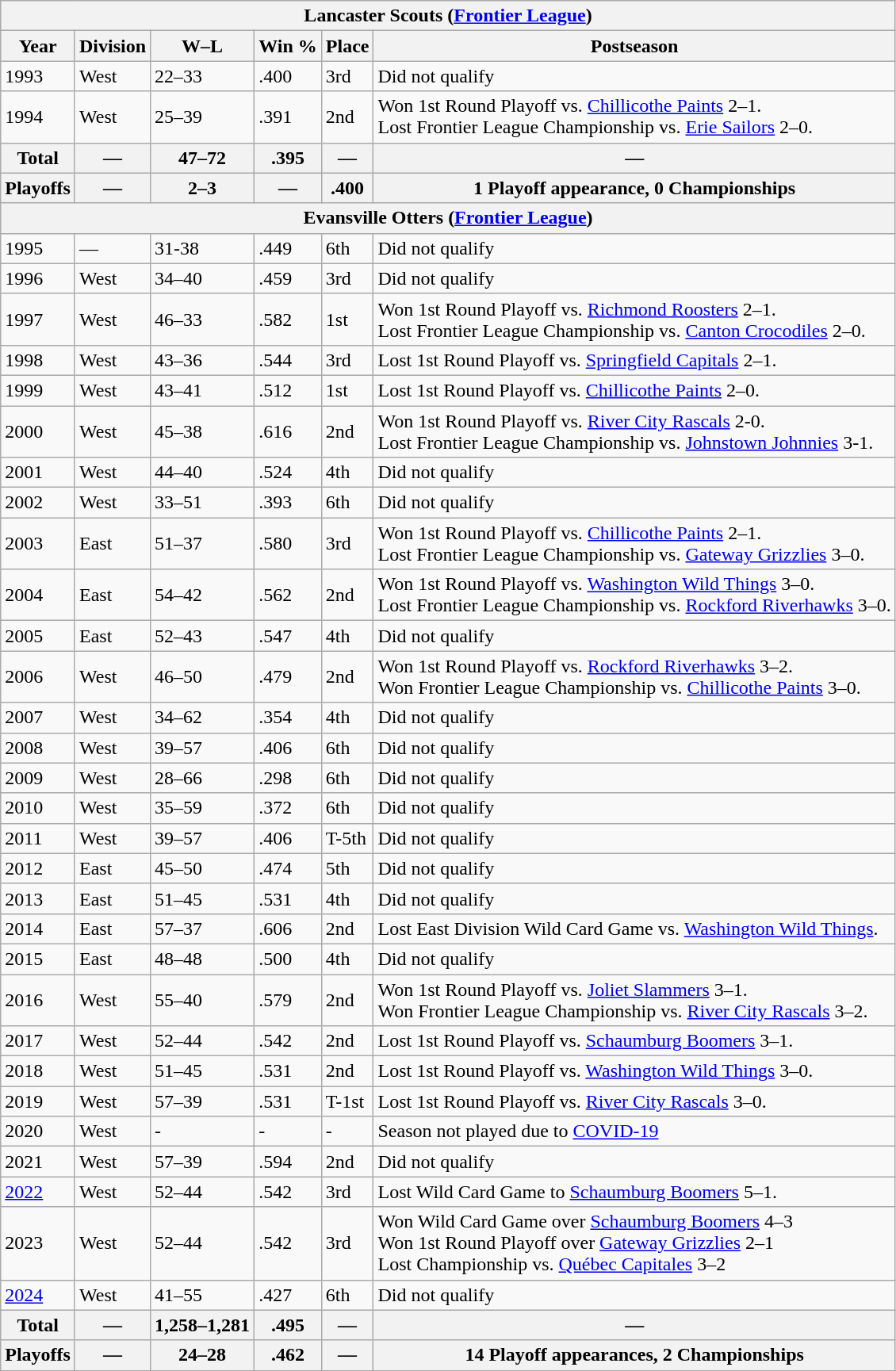<table class="wikitable">
<tr>
<th colspan="6" style="text-align:center;">Lancaster Scouts (<a href='#'>Frontier League</a>)</th>
</tr>
<tr>
<th>Year</th>
<th>Division</th>
<th>W–L</th>
<th>Win %</th>
<th>Place</th>
<th>Postseason</th>
</tr>
<tr>
<td>1993</td>
<td>West</td>
<td>22–33</td>
<td>.400</td>
<td>3rd</td>
<td>Did not qualify</td>
</tr>
<tr>
<td>1994</td>
<td>West</td>
<td>25–39</td>
<td>.391</td>
<td>2nd</td>
<td>Won 1st Round Playoff vs. <a href='#'>Chillicothe Paints</a> 2–1.<br> Lost Frontier League Championship vs. <a href='#'>Erie Sailors</a> 2–0.</td>
</tr>
<tr>
<th>Total</th>
<th>—</th>
<th>47–72</th>
<th>.395</th>
<th>—</th>
<th>—</th>
</tr>
<tr>
<th>Playoffs</th>
<th>—</th>
<th>2–3</th>
<th>—</th>
<th>.400</th>
<th>1 Playoff appearance, 0 Championships</th>
</tr>
<tr>
<th colspan="6" style="text-align:center;">Evansville Otters (<a href='#'>Frontier League</a>)</th>
</tr>
<tr>
<td>1995</td>
<td>—</td>
<td>31-38</td>
<td>.449</td>
<td>6th</td>
<td>Did not qualify</td>
</tr>
<tr>
<td>1996</td>
<td>West</td>
<td>34–40</td>
<td>.459</td>
<td>3rd</td>
<td>Did not qualify</td>
</tr>
<tr>
<td>1997</td>
<td>West</td>
<td>46–33</td>
<td>.582</td>
<td>1st</td>
<td>Won 1st Round Playoff vs. <a href='#'>Richmond Roosters</a> 2–1.<br> Lost Frontier League Championship vs. <a href='#'>Canton Crocodiles</a> 2–0.</td>
</tr>
<tr>
<td>1998</td>
<td>West</td>
<td>43–36</td>
<td>.544</td>
<td>3rd</td>
<td>Lost 1st Round Playoff vs. <a href='#'>Springfield Capitals</a> 2–1.</td>
</tr>
<tr>
<td>1999</td>
<td>West</td>
<td>43–41</td>
<td>.512</td>
<td>1st</td>
<td>Lost 1st Round Playoff vs. <a href='#'>Chillicothe Paints</a> 2–0.</td>
</tr>
<tr>
<td>2000</td>
<td>West</td>
<td>45–38</td>
<td>.616</td>
<td>2nd</td>
<td>Won 1st Round Playoff vs. <a href='#'>River City Rascals</a> 2-0.<br> Lost Frontier League Championship vs. <a href='#'>Johnstown Johnnies</a> 3-1.</td>
</tr>
<tr>
<td>2001</td>
<td>West</td>
<td>44–40</td>
<td>.524</td>
<td>4th</td>
<td>Did not qualify</td>
</tr>
<tr>
<td>2002</td>
<td>West</td>
<td>33–51</td>
<td>.393</td>
<td>6th</td>
<td>Did not qualify</td>
</tr>
<tr>
<td>2003</td>
<td>East</td>
<td>51–37</td>
<td>.580</td>
<td>3rd</td>
<td>Won 1st Round Playoff vs. <a href='#'>Chillicothe Paints</a> 2–1.<br> Lost Frontier League Championship vs. <a href='#'>Gateway Grizzlies</a> 3–0.</td>
</tr>
<tr>
<td>2004</td>
<td>East</td>
<td>54–42</td>
<td>.562</td>
<td>2nd</td>
<td>Won 1st Round Playoff vs. <a href='#'>Washington Wild Things</a> 3–0.<br> Lost Frontier League Championship vs. <a href='#'>Rockford Riverhawks</a> 3–0.</td>
</tr>
<tr>
<td>2005</td>
<td>East</td>
<td>52–43</td>
<td>.547</td>
<td>4th</td>
<td>Did not qualify</td>
</tr>
<tr>
<td>2006</td>
<td>West</td>
<td>46–50</td>
<td>.479</td>
<td>2nd</td>
<td>Won 1st Round Playoff vs. <a href='#'>Rockford Riverhawks</a> 3–2.<br> Won Frontier League Championship vs. <a href='#'>Chillicothe Paints</a> 3–0.</td>
</tr>
<tr>
<td>2007</td>
<td>West</td>
<td>34–62</td>
<td>.354</td>
<td>4th</td>
<td>Did not qualify</td>
</tr>
<tr>
<td>2008</td>
<td>West</td>
<td>39–57</td>
<td>.406</td>
<td>6th</td>
<td>Did not qualify</td>
</tr>
<tr>
<td>2009</td>
<td>West</td>
<td>28–66</td>
<td>.298</td>
<td>6th</td>
<td>Did not qualify</td>
</tr>
<tr>
<td>2010</td>
<td>West</td>
<td>35–59</td>
<td>.372</td>
<td>6th</td>
<td>Did not qualify</td>
</tr>
<tr>
<td>2011</td>
<td>West</td>
<td>39–57</td>
<td>.406</td>
<td>T-5th</td>
<td>Did not qualify</td>
</tr>
<tr>
<td>2012</td>
<td>East</td>
<td>45–50</td>
<td>.474</td>
<td>5th</td>
<td>Did not qualify</td>
</tr>
<tr>
<td>2013</td>
<td>East</td>
<td>51–45</td>
<td>.531</td>
<td>4th</td>
<td>Did not qualify</td>
</tr>
<tr>
<td>2014</td>
<td>East</td>
<td>57–37</td>
<td>.606</td>
<td>2nd</td>
<td>Lost East Division Wild Card Game vs. <a href='#'>Washington Wild Things</a>.</td>
</tr>
<tr>
<td>2015</td>
<td>East</td>
<td>48–48</td>
<td>.500</td>
<td>4th</td>
<td>Did not qualify</td>
</tr>
<tr>
<td>2016</td>
<td>West</td>
<td>55–40</td>
<td>.579</td>
<td>2nd</td>
<td>Won 1st Round Playoff vs. <a href='#'>Joliet Slammers</a> 3–1.<br> Won Frontier League Championship vs. <a href='#'>River City Rascals</a> 3–2.</td>
</tr>
<tr>
<td>2017</td>
<td>West</td>
<td>52–44</td>
<td>.542</td>
<td>2nd</td>
<td>Lost 1st Round Playoff vs. <a href='#'>Schaumburg Boomers</a> 3–1.</td>
</tr>
<tr>
<td>2018</td>
<td>West</td>
<td>51–45</td>
<td>.531</td>
<td>2nd</td>
<td>Lost 1st Round Playoff vs. <a href='#'>Washington Wild Things</a> 3–0.</td>
</tr>
<tr>
<td>2019</td>
<td>West</td>
<td>57–39</td>
<td>.531</td>
<td>T-1st</td>
<td>Lost 1st Round Playoff vs. <a href='#'>River City Rascals</a> 3–0.</td>
</tr>
<tr>
<td>2020</td>
<td>West</td>
<td>-</td>
<td>-</td>
<td>-</td>
<td>Season not played due to <a href='#'>COVID-19</a></td>
</tr>
<tr>
<td>2021</td>
<td>West</td>
<td>57–39</td>
<td>.594</td>
<td>2nd</td>
<td>Did not qualify</td>
</tr>
<tr>
<td><a href='#'>2022</a></td>
<td>West</td>
<td>52–44</td>
<td>.542</td>
<td>3rd</td>
<td>Lost Wild Card Game to <a href='#'>Schaumburg Boomers</a> 5–1.</td>
</tr>
<tr>
<td>2023</td>
<td>West</td>
<td>52–44</td>
<td>.542</td>
<td>3rd</td>
<td>Won Wild Card Game over <a href='#'>Schaumburg Boomers</a> 4–3 <br> Won 1st Round Playoff over <a href='#'>Gateway Grizzlies</a> 2–1 <br> Lost Championship vs. <a href='#'>Québec Capitales</a> 3–2</td>
</tr>
<tr>
<td><a href='#'>2024</a></td>
<td>West</td>
<td>41–55</td>
<td>.427</td>
<td>6th</td>
<td>Did not qualify</td>
</tr>
<tr>
<th>Total</th>
<th>—</th>
<th>1,258–1,281</th>
<th>.495</th>
<th>—</th>
<th>—</th>
</tr>
<tr>
<th>Playoffs</th>
<th>—</th>
<th>24–28</th>
<th>.462</th>
<th>—</th>
<th>14 Playoff appearances, 2 Championships</th>
</tr>
</table>
